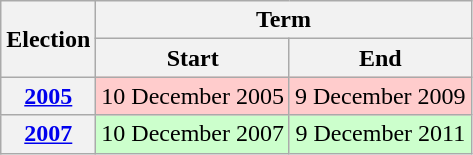<table class="wikitable" style="text-align:center">
<tr>
<th rowspan=2>Election</th>
<th colspan=2>Term</th>
</tr>
<tr>
<th>Start</th>
<th>End</th>
</tr>
<tr>
<th><a href='#'>2005</a></th>
<td bgcolor=#fcc>10 December 2005</td>
<td bgcolor=#fcc>9 December 2009</td>
</tr>
<tr>
<th><a href='#'>2007</a></th>
<td bgcolor=#cfc>10 December 2007</td>
<td bgcolor=#cfc>9 December 2011</td>
</tr>
</table>
